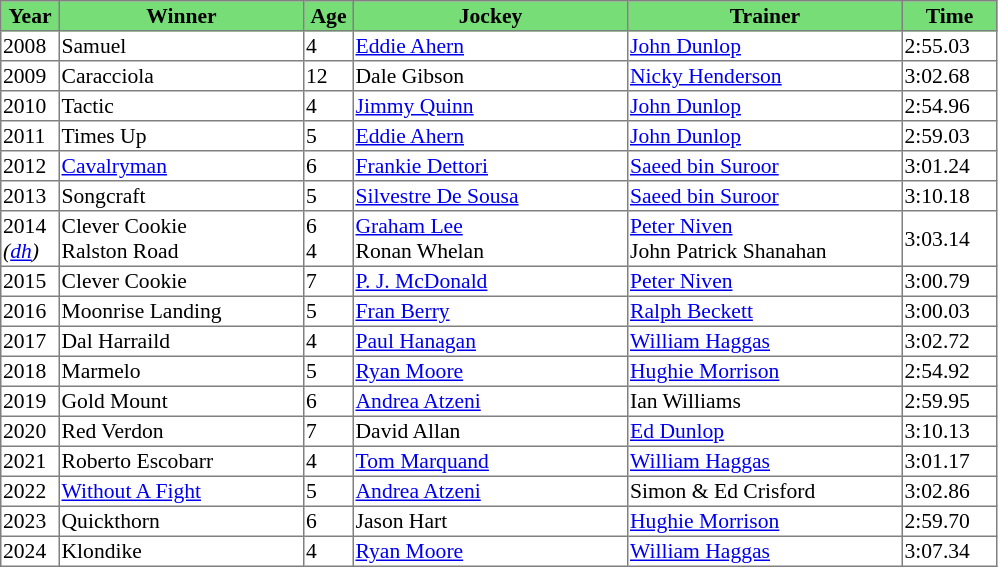<table class = "sortable" | border="1" style="border-collapse: collapse; font-size:90%">
<tr bgcolor="#77dd77" align="center">
<th style="width:36px"><strong>Year</strong></th>
<th style="width:160px"><strong>Winner</strong></th>
<th style="width:30px"><strong>Age</strong></th>
<th style="width:180px"><strong>Jockey</strong></th>
<th style="width:180px"><strong>Trainer</strong></th>
<th style="width:60px"><strong>Time</strong></th>
</tr>
<tr>
<td>2008</td>
<td>Samuel</td>
<td>4</td>
<td><a href='#'>Eddie Ahern</a></td>
<td><a href='#'>John Dunlop</a></td>
<td>2:55.03</td>
</tr>
<tr>
<td>2009</td>
<td>Caracciola</td>
<td>12</td>
<td>Dale Gibson</td>
<td><a href='#'>Nicky Henderson</a></td>
<td>3:02.68</td>
</tr>
<tr>
<td>2010</td>
<td>Tactic</td>
<td>4</td>
<td><a href='#'>Jimmy Quinn</a></td>
<td><a href='#'>John Dunlop</a></td>
<td>2:54.96</td>
</tr>
<tr>
<td>2011</td>
<td>Times Up</td>
<td>5</td>
<td><a href='#'>Eddie Ahern</a></td>
<td><a href='#'>John Dunlop</a></td>
<td>2:59.03</td>
</tr>
<tr>
<td>2012</td>
<td><a href='#'>Cavalryman</a></td>
<td>6</td>
<td><a href='#'>Frankie Dettori</a></td>
<td><a href='#'>Saeed bin Suroor</a></td>
<td>3:01.24</td>
</tr>
<tr>
<td>2013</td>
<td>Songcraft</td>
<td>5</td>
<td><a href='#'>Silvestre De Sousa</a></td>
<td><a href='#'>Saeed bin Suroor</a></td>
<td>3:10.18</td>
</tr>
<tr>
<td>2014<br><em>(<a href='#'>dh</a>)</em></td>
<td>Clever Cookie<br>Ralston Road</td>
<td>6<br>4</td>
<td><a href='#'>Graham Lee</a><br>Ronan Whelan</td>
<td><a href='#'>Peter Niven</a><br>John Patrick Shanahan</td>
<td>3:03.14</td>
</tr>
<tr>
<td>2015</td>
<td>Clever Cookie</td>
<td>7</td>
<td><a href='#'>P. J. McDonald</a></td>
<td><a href='#'>Peter Niven</a></td>
<td>3:00.79</td>
</tr>
<tr>
<td>2016</td>
<td>Moonrise Landing</td>
<td>5</td>
<td><a href='#'>Fran Berry</a></td>
<td><a href='#'>Ralph Beckett</a></td>
<td>3:00.03</td>
</tr>
<tr>
<td>2017</td>
<td>Dal Harraild</td>
<td>4</td>
<td><a href='#'>Paul Hanagan</a></td>
<td><a href='#'>William Haggas</a></td>
<td>3:02.72</td>
</tr>
<tr>
<td>2018</td>
<td>Marmelo</td>
<td>5</td>
<td><a href='#'>Ryan Moore</a></td>
<td><a href='#'>Hughie Morrison</a></td>
<td>2:54.92</td>
</tr>
<tr>
<td>2019</td>
<td>Gold Mount</td>
<td>6</td>
<td><a href='#'>Andrea Atzeni</a></td>
<td>Ian Williams</td>
<td>2:59.95</td>
</tr>
<tr>
<td>2020</td>
<td>Red Verdon</td>
<td>7</td>
<td>David Allan</td>
<td><a href='#'>Ed Dunlop</a></td>
<td>3:10.13</td>
</tr>
<tr>
<td>2021</td>
<td>Roberto Escobarr</td>
<td>4</td>
<td><a href='#'>Tom Marquand</a></td>
<td><a href='#'>William Haggas</a></td>
<td>3:01.17</td>
</tr>
<tr>
<td>2022</td>
<td><a href='#'>Without A Fight</a></td>
<td>5</td>
<td><a href='#'>Andrea Atzeni</a></td>
<td>Simon & Ed Crisford</td>
<td>3:02.86</td>
</tr>
<tr>
<td>2023</td>
<td>Quickthorn</td>
<td>6</td>
<td>Jason Hart</td>
<td><a href='#'>Hughie Morrison</a></td>
<td>2:59.70</td>
</tr>
<tr>
<td>2024</td>
<td>Klondike</td>
<td>4</td>
<td><a href='#'>Ryan Moore</a></td>
<td><a href='#'>William Haggas</a></td>
<td>3:07.34</td>
</tr>
</table>
